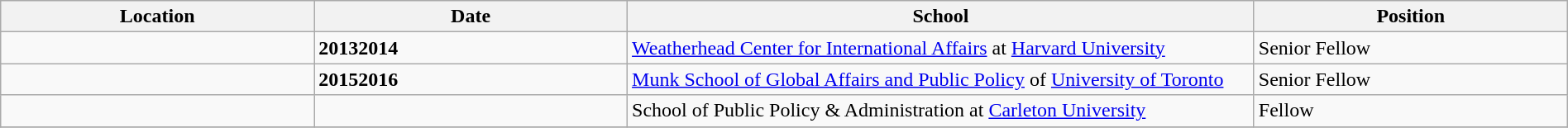<table class="wikitable" style="width:100%;">
<tr>
<th style="width:20%;">Location</th>
<th style="width:20%;">Date</th>
<th style="width:40%;">School</th>
<th style="width:20%;">Position</th>
</tr>
<tr>
<td></td>
<td><strong>20132014</strong></td>
<td><a href='#'>Weatherhead Center for International Affairs</a> at <a href='#'>Harvard University</a></td>
<td>Senior Fellow</td>
</tr>
<tr>
<td></td>
<td><strong>20152016</strong></td>
<td><a href='#'>Munk School of Global Affairs and Public Policy</a> of <a href='#'>University of Toronto</a></td>
<td>Senior Fellow </td>
</tr>
<tr>
<td></td>
<td></td>
<td>School of Public Policy & Administration at <a href='#'>Carleton University</a></td>
<td>Fellow  </td>
</tr>
<tr>
</tr>
</table>
